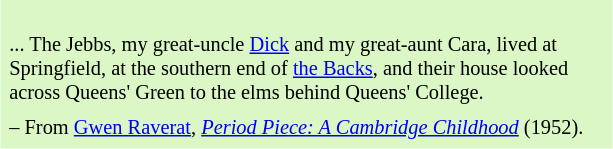<table class="toccolours" style="float: right; margin-left: 1em; margin-right: 2em; font-size: 85%; background:#dbf7c5; color:black; width:30em; max-width: 40%;" cellspacing="5">
<tr>
<td style="text-align: left;"><br>... The Jebbs, my great-uncle <a href='#'>Dick</a> and my great-aunt Cara, lived at Springfield, at the southern end of <a href='#'>the Backs</a>, and their house looked across Queens' Green to the elms behind Queens' College.</td>
</tr>
<tr>
<td style="text-align: left;">– From <a href='#'>Gwen Raverat</a>, <a href='#'><em>Period Piece: A Cambridge Childhood</em></a> (1952).</td>
</tr>
</table>
